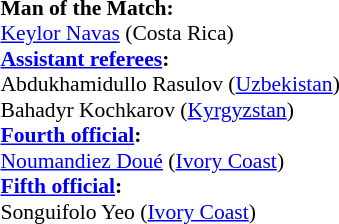<table width=50% style="font-size:90%">
<tr>
<td><br><strong>Man of the Match:</strong>
<br><a href='#'>Keylor Navas</a> (Costa Rica)<br><strong><a href='#'>Assistant referees</a>:</strong>
<br>Abdukhamidullo Rasulov (<a href='#'>Uzbekistan</a>)
<br>Bahadyr Kochkarov (<a href='#'>Kyrgyzstan</a>)
<br><strong><a href='#'>Fourth official</a>:</strong>
<br><a href='#'>Noumandiez Doué</a> (<a href='#'>Ivory Coast</a>)
<br><strong><a href='#'>Fifth official</a>:</strong>
<br>Songuifolo Yeo (<a href='#'>Ivory Coast</a>)</td>
</tr>
</table>
